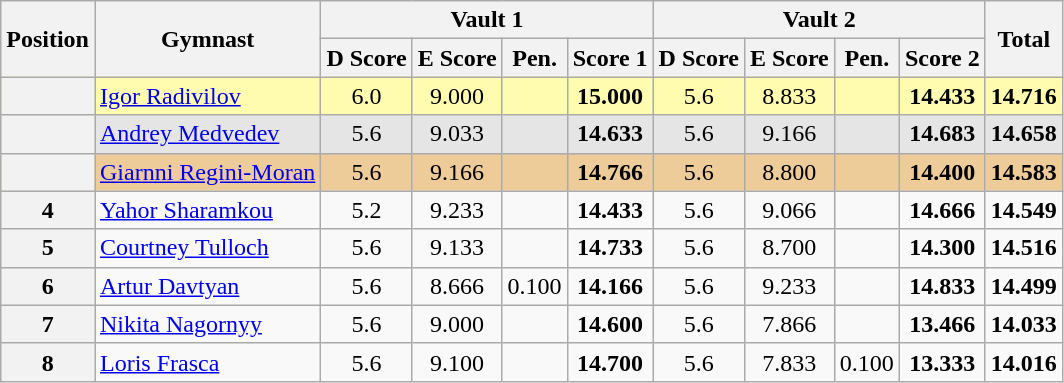<table style="text-align:center;" class="wikitable sortable">
<tr>
<th rowspan="2">Position</th>
<th rowspan="2">Gymnast</th>
<th colspan="4">Vault 1</th>
<th colspan="4">Vault 2</th>
<th rowspan="2">Total</th>
</tr>
<tr>
<th>D Score</th>
<th>E Score</th>
<th>Pen.</th>
<th>Score 1</th>
<th>D Score</th>
<th>E Score</th>
<th>Pen.</th>
<th>Score 2</th>
</tr>
<tr style="background:#fffcaf;">
<th scope=row style="text-align:center"></th>
<td style="text-align:left;"> <a href='#'>Igor Radivilov</a></td>
<td>6.0</td>
<td>9.000</td>
<td></td>
<td><strong>15.000</strong></td>
<td>5.6</td>
<td>8.833</td>
<td></td>
<td><strong>14.433</strong></td>
<td><strong>14.716</strong></td>
</tr>
<tr style="background:#e5e5e5;">
<th scope=row style="text-align:center"></th>
<td style="text-align:left;"> <a href='#'>Andrey Medvedev</a></td>
<td>5.6</td>
<td>9.033</td>
<td></td>
<td><strong>14.633</strong></td>
<td>5.6</td>
<td>9.166</td>
<td></td>
<td><strong>14.683</strong></td>
<td><strong>14.658</strong></td>
</tr>
<tr style="background:#ec9;">
<th scope=row style="text-align:center"></th>
<td style="text-align:left;"> <a href='#'>Giarnni Regini-Moran</a></td>
<td>5.6</td>
<td>9.166</td>
<td></td>
<td><strong>14.766</strong></td>
<td>5.6</td>
<td>8.800</td>
<td></td>
<td><strong>14.400</strong></td>
<td><strong>14.583</strong></td>
</tr>
<tr>
<th scope=row style="text-align:center">4</th>
<td style="text-align:left;"> <a href='#'>Yahor Sharamkou</a></td>
<td>5.2</td>
<td>9.233</td>
<td></td>
<td><strong>14.433</strong></td>
<td>5.6</td>
<td>9.066</td>
<td></td>
<td><strong>14.666</strong></td>
<td><strong>14.549</strong></td>
</tr>
<tr>
<th scope=row style="text-align:center">5</th>
<td style="text-align:left;"> <a href='#'>Courtney Tulloch</a></td>
<td>5.6</td>
<td>9.133</td>
<td></td>
<td><strong>14.733</strong></td>
<td>5.6</td>
<td>8.700</td>
<td></td>
<td><strong>14.300</strong></td>
<td><strong>14.516</strong></td>
</tr>
<tr>
<th scope=row style="text-align:center">6</th>
<td style="text-align:left;"> <a href='#'>Artur Davtyan</a></td>
<td>5.6</td>
<td>8.666</td>
<td>0.100</td>
<td><strong>14.166</strong></td>
<td>5.6</td>
<td>9.233</td>
<td></td>
<td><strong>14.833</strong></td>
<td><strong>14.499</strong></td>
</tr>
<tr>
<th scope=row style="text-align:center">7</th>
<td style="text-align:left;"> <a href='#'>Nikita Nagornyy</a></td>
<td>5.6</td>
<td>9.000</td>
<td></td>
<td><strong>14.600</strong></td>
<td>5.6</td>
<td>7.866</td>
<td></td>
<td><strong>13.466</strong></td>
<td><strong>14.033</strong></td>
</tr>
<tr>
<th scope=row style="text-align:center">8</th>
<td style="text-align:left;"> <a href='#'>Loris Frasca</a></td>
<td>5.6</td>
<td>9.100</td>
<td></td>
<td><strong>14.700</strong></td>
<td>5.6</td>
<td>7.833</td>
<td>0.100</td>
<td><strong>13.333</strong></td>
<td><strong>14.016</strong></td>
</tr>
</table>
